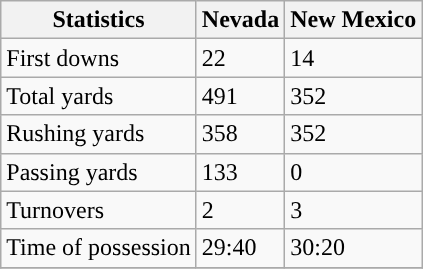<table class="wikitable">
<tr>
<th>Statistics</th>
<th>Nevada</th>
<th>New Mexico</th>
</tr>
<tr>
<td>First downs</td>
<td>22</td>
<td>14</td>
</tr>
<tr>
<td>Total yards</td>
<td>491</td>
<td>352</td>
</tr>
<tr>
<td>Rushing yards</td>
<td>358</td>
<td>352</td>
</tr>
<tr>
<td>Passing yards</td>
<td>133</td>
<td>0</td>
</tr>
<tr>
<td>Turnovers</td>
<td>2</td>
<td>3</td>
</tr>
<tr>
<td>Time of possession</td>
<td>29:40</td>
<td>30:20</td>
</tr>
<tr>
</tr>
</table>
